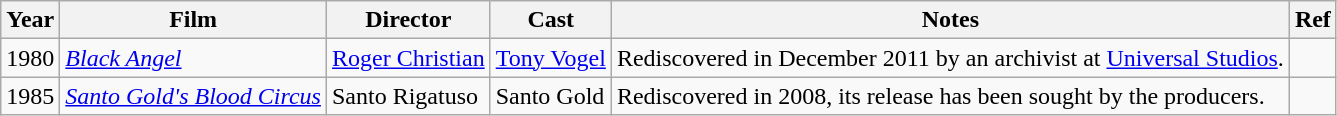<table class="wikitable sortable">
<tr>
<th>Year</th>
<th>Film</th>
<th>Director</th>
<th>Cast</th>
<th>Notes</th>
<th>Ref</th>
</tr>
<tr>
<td>1980</td>
<td><em><a href='#'>Black Angel</a></em></td>
<td><a href='#'>Roger Christian</a></td>
<td><a href='#'>Tony Vogel</a></td>
<td>Rediscovered in December 2011 by an archivist at <a href='#'>Universal Studios</a>.</td>
<td></td>
</tr>
<tr>
<td>1985</td>
<td><em><a href='#'>Santo Gold's Blood Circus</a></em></td>
<td>Santo Rigatuso</td>
<td>Santo Gold</td>
<td>Rediscovered in 2008, its release has been sought by the producers.</td>
<td></td>
</tr>
</table>
